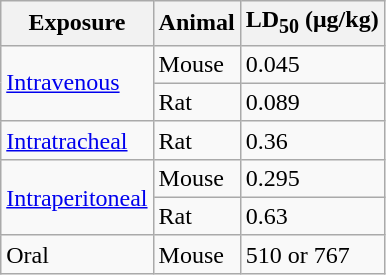<table class="wikitable">
<tr>
<th>Exposure</th>
<th>Animal</th>
<th>LD<sub>50</sub> (μg/kg)</th>
</tr>
<tr>
<td rowspan="2"><a href='#'>Intravenous</a></td>
<td>Mouse</td>
<td>0.045</td>
</tr>
<tr>
<td>Rat</td>
<td>0.089</td>
</tr>
<tr>
<td><a href='#'>Intratracheal</a></td>
<td>Rat</td>
<td>0.36</td>
</tr>
<tr>
<td rowspan="2"><a href='#'>Intraperitoneal</a></td>
<td>Mouse</td>
<td>0.295</td>
</tr>
<tr>
<td>Rat</td>
<td>0.63</td>
</tr>
<tr>
<td>Oral</td>
<td>Mouse</td>
<td>510 or 767</td>
</tr>
</table>
